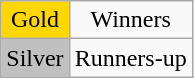<table class="wikitable" style="text-align:center">
<tr>
<td style=background:gold>Gold</td>
<td>Winners</td>
</tr>
<tr>
<td style=background:silver>Silver</td>
<td>Runners-up</td>
</tr>
</table>
